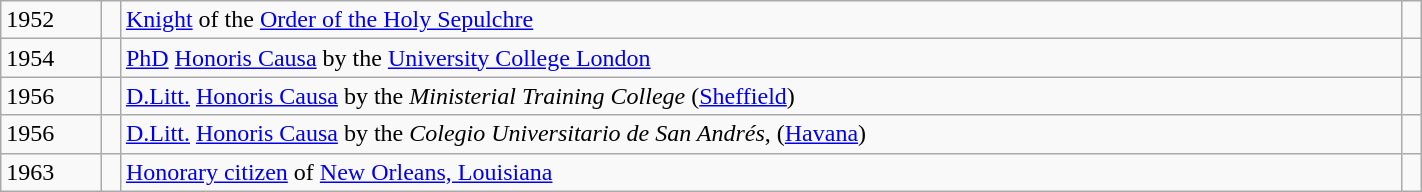<table class="wikitable" style="width:75%;">
<tr>
<td align=left>1952</td>
<td></td>
<td><a href='#'>Knight</a> of the <a href='#'>Order of the Holy Sepulchre</a></td>
<td></td>
</tr>
<tr>
<td align=left>1954</td>
<td></td>
<td><a href='#'>PhD</a> <a href='#'>Honoris Causa</a> by the <a href='#'>University College London</a></td>
<td></td>
</tr>
<tr>
<td align=left>1956</td>
<td></td>
<td><a href='#'>D.Litt.</a> <a href='#'>Honoris Causa</a> by the <em>Ministerial Training College</em> (<a href='#'>Sheffield</a>)</td>
<td></td>
</tr>
<tr>
<td align=left>1956</td>
<td></td>
<td><a href='#'>D.Litt.</a> <a href='#'>Honoris Causa</a> by the <em>Colegio Universitario de San Andrés</em>, (<a href='#'>Havana</a>)</td>
<td></td>
</tr>
<tr>
<td align=left>1963</td>
<td></td>
<td><a href='#'>Honorary citizen</a> of <a href='#'>New Orleans, Louisiana</a></td>
<td></td>
</tr>
</table>
